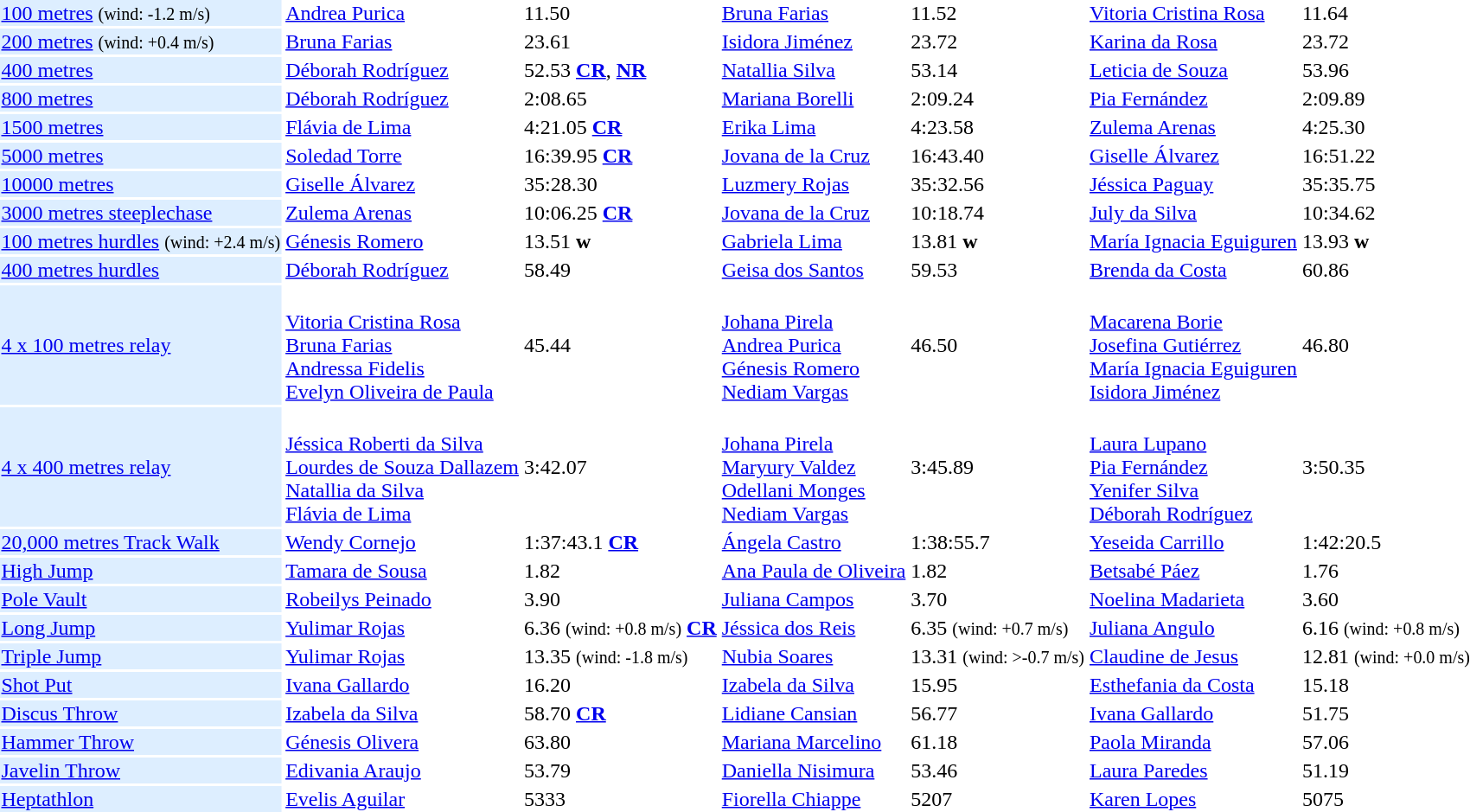<table>
<tr>
<td bgcolor = DDEEFF><a href='#'>100 metres</a> <small>(wind: -1.2 m/s)</small></td>
<td align=left><a href='#'>Andrea Purica</a><br> </td>
<td>11.50</td>
<td align=left><a href='#'>Bruna Farias</a><br> </td>
<td>11.52</td>
<td align=left><a href='#'>Vitoria Cristina Rosa</a><br> </td>
<td>11.64</td>
</tr>
<tr>
<td bgcolor = DDEEFF><a href='#'>200 metres</a> <small>(wind: +0.4 m/s)</small></td>
<td align=left><a href='#'>Bruna Farias</a><br> </td>
<td>23.61</td>
<td align=left><a href='#'>Isidora Jiménez</a><br> </td>
<td>23.72</td>
<td align=left><a href='#'>Karina da Rosa</a><br> </td>
<td>23.72</td>
</tr>
<tr>
<td bgcolor = DDEEFF><a href='#'>400 metres</a></td>
<td align=left><a href='#'>Déborah Rodríguez</a><br> </td>
<td>52.53 <strong><a href='#'>CR</a></strong>, <strong><a href='#'>NR</a></strong></td>
<td align=left><a href='#'>Natallia Silva</a><br> </td>
<td>53.14</td>
<td align=left><a href='#'>Leticia de Souza</a><br> </td>
<td>53.96</td>
</tr>
<tr>
<td bgcolor = DDEEFF><a href='#'>800 metres</a></td>
<td align=left><a href='#'>Déborah Rodríguez</a><br> </td>
<td>2:08.65</td>
<td align=left><a href='#'>Mariana Borelli</a><br> </td>
<td>2:09.24</td>
<td align=left><a href='#'>Pia Fernández</a><br> </td>
<td>2:09.89</td>
</tr>
<tr>
<td bgcolor = DDEEFF><a href='#'>1500 metres</a></td>
<td align=left><a href='#'>Flávia de Lima</a><br> </td>
<td>4:21.05 <strong><a href='#'>CR</a></strong></td>
<td align=left><a href='#'>Erika Lima</a><br> </td>
<td>4:23.58</td>
<td align=left><a href='#'>Zulema Arenas</a><br> </td>
<td>4:25.30</td>
</tr>
<tr>
<td bgcolor = DDEEFF><a href='#'>5000 metres</a></td>
<td align=left><a href='#'>Soledad Torre</a><br> </td>
<td>16:39.95 <strong><a href='#'>CR</a></strong></td>
<td align=left><a href='#'>Jovana de la Cruz</a><br> </td>
<td>16:43.40</td>
<td align=left><a href='#'>Giselle Álvarez</a><br> </td>
<td>16:51.22</td>
</tr>
<tr>
<td bgcolor = DDEEFF><a href='#'>10000 metres</a></td>
<td align=left><a href='#'>Giselle Álvarez</a><br> </td>
<td>35:28.30</td>
<td align=left><a href='#'>Luzmery Rojas</a><br> </td>
<td>35:32.56</td>
<td align=left><a href='#'>Jéssica Paguay</a><br> </td>
<td>35:35.75</td>
</tr>
<tr>
<td bgcolor = DDEEFF><a href='#'>3000 metres steeplechase</a></td>
<td align=left><a href='#'>Zulema Arenas</a><br> </td>
<td>10:06.25 <strong><a href='#'>CR</a></strong></td>
<td align=left><a href='#'>Jovana de la Cruz</a><br> </td>
<td>10:18.74</td>
<td align=left><a href='#'>July da Silva</a><br> </td>
<td>10:34.62</td>
</tr>
<tr>
<td bgcolor = DDEEFF><a href='#'>100 metres hurdles</a> <small>(wind: +2.4 m/s)</small></td>
<td align=left><a href='#'>Génesis Romero</a><br> </td>
<td>13.51 <strong>w</strong></td>
<td align=left><a href='#'>Gabriela Lima</a><br> </td>
<td>13.81 <strong>w</strong></td>
<td align=left><a href='#'>María Ignacia Eguiguren</a><br> </td>
<td>13.93 <strong>w</strong></td>
</tr>
<tr>
<td bgcolor = DDEEFF><a href='#'>400 metres hurdles</a></td>
<td align=left><a href='#'>Déborah Rodríguez</a><br> </td>
<td>58.49</td>
<td align=left><a href='#'>Geisa dos Santos</a><br> </td>
<td>59.53</td>
<td align=left><a href='#'>Brenda da Costa</a><br> </td>
<td>60.86</td>
</tr>
<tr>
<td bgcolor = DDEEFF><a href='#'>4 x 100 metres relay</a></td>
<td> <br> <a href='#'>Vitoria Cristina Rosa</a><br><a href='#'>Bruna Farias</a><br><a href='#'>Andressa Fidelis</a><br><a href='#'>Evelyn Oliveira de Paula</a></td>
<td>45.44</td>
<td> <br> <a href='#'>Johana Pirela</a><br><a href='#'>Andrea Purica</a><br><a href='#'>Génesis Romero</a><br><a href='#'>Nediam Vargas</a></td>
<td>46.50</td>
<td> <br> <a href='#'>Macarena Borie</a><br><a href='#'>Josefina Gutiérrez</a><br><a href='#'>María Ignacia Eguiguren</a><br><a href='#'>Isidora Jiménez</a></td>
<td>46.80</td>
</tr>
<tr>
<td bgcolor = DDEEFF><a href='#'>4 x 400 metres relay</a></td>
<td> <br> <a href='#'>Jéssica Roberti da Silva</a><br><a href='#'>Lourdes de Souza Dallazem</a><br><a href='#'>Natallia da Silva</a><br><a href='#'>Flávia de Lima</a></td>
<td>3:42.07</td>
<td> <br> <a href='#'>Johana Pirela</a><br><a href='#'>Maryury Valdez</a><br><a href='#'>Odellani Monges</a><br><a href='#'>Nediam Vargas</a></td>
<td>3:45.89</td>
<td> <br> <a href='#'>Laura Lupano</a><br><a href='#'>Pia Fernández</a><br><a href='#'>Yenifer Silva</a><br><a href='#'>Déborah Rodríguez</a></td>
<td>3:50.35</td>
</tr>
<tr>
<td bgcolor = DDEEFF><a href='#'>20,000 metres Track Walk</a></td>
<td align=left><a href='#'>Wendy Cornejo</a><br> </td>
<td>1:37:43.1 <strong><a href='#'>CR</a></strong></td>
<td align=left><a href='#'>Ángela Castro</a><br> </td>
<td>1:38:55.7</td>
<td align=left><a href='#'>Yeseida Carrillo</a><br> </td>
<td>1:42:20.5</td>
</tr>
<tr>
<td bgcolor = DDEEFF><a href='#'>High Jump</a></td>
<td align=left><a href='#'>Tamara de Sousa</a><br> </td>
<td>1.82</td>
<td align=left><a href='#'>Ana Paula de Oliveira</a><br> </td>
<td>1.82</td>
<td align=left><a href='#'>Betsabé Páez</a><br> </td>
<td>1.76</td>
</tr>
<tr>
<td bgcolor = DDEEFF><a href='#'>Pole Vault</a></td>
<td align=left><a href='#'>Robeilys Peinado</a><br> </td>
<td>3.90</td>
<td align=left><a href='#'>Juliana Campos</a><br> </td>
<td>3.70</td>
<td align=left><a href='#'>Noelina Madarieta</a><br> </td>
<td>3.60</td>
</tr>
<tr>
<td bgcolor = DDEEFF><a href='#'>Long Jump</a></td>
<td align=left><a href='#'>Yulimar Rojas</a><br> </td>
<td>6.36 <small>(wind: +0.8 m/s)</small> <strong><a href='#'>CR</a></strong></td>
<td align=left><a href='#'>Jéssica dos Reis</a><br> </td>
<td>6.35 <small>(wind: +0.7 m/s)</small></td>
<td align=left><a href='#'>Juliana Angulo</a><br> </td>
<td>6.16 <small>(wind: +0.8 m/s)</small></td>
</tr>
<tr>
<td bgcolor = DDEEFF><a href='#'>Triple Jump</a></td>
<td align=left><a href='#'>Yulimar Rojas</a><br> </td>
<td>13.35 <small>(wind: -1.8 m/s)</small></td>
<td align=left><a href='#'>Nubia Soares</a><br> </td>
<td>13.31 <small>(wind: >-0.7 m/s)</small></td>
<td align=left><a href='#'>Claudine de Jesus</a><br> </td>
<td>12.81 <small>(wind: +0.0 m/s)</small></td>
</tr>
<tr>
<td bgcolor = DDEEFF><a href='#'>Shot Put</a></td>
<td align=left><a href='#'>Ivana Gallardo</a><br> </td>
<td>16.20</td>
<td align=left><a href='#'>Izabela da Silva</a><br> </td>
<td>15.95</td>
<td align=left><a href='#'>Esthefania da Costa</a><br> </td>
<td>15.18</td>
</tr>
<tr>
<td bgcolor = DDEEFF><a href='#'>Discus Throw</a></td>
<td align=left><a href='#'>Izabela da Silva</a><br> </td>
<td>58.70 <strong><a href='#'>CR</a></strong></td>
<td align=left><a href='#'>Lidiane Cansian</a><br> </td>
<td>56.77</td>
<td align=left><a href='#'>Ivana Gallardo</a><br> </td>
<td>51.75</td>
</tr>
<tr>
<td bgcolor = DDEEFF><a href='#'>Hammer Throw</a></td>
<td align=left><a href='#'>Génesis Olivera</a><br> </td>
<td>63.80</td>
<td align=left><a href='#'>Mariana Marcelino</a><br> </td>
<td>61.18</td>
<td align=left><a href='#'>Paola Miranda</a><br> </td>
<td>57.06</td>
</tr>
<tr>
<td bgcolor = DDEEFF><a href='#'>Javelin Throw</a></td>
<td align=left><a href='#'>Edivania Araujo</a><br> </td>
<td>53.79</td>
<td align=left><a href='#'>Daniella Nisimura</a><br> </td>
<td>53.46</td>
<td align=left><a href='#'>Laura Paredes</a><br> </td>
<td>51.19</td>
</tr>
<tr>
<td bgcolor = DDEEFF><a href='#'>Heptathlon</a></td>
<td align=left><a href='#'>Evelis Aguilar</a><br> </td>
<td>5333</td>
<td align=left><a href='#'>Fiorella Chiappe</a><br> </td>
<td>5207</td>
<td align=left><a href='#'>Karen Lopes</a><br> </td>
<td>5075</td>
</tr>
</table>
